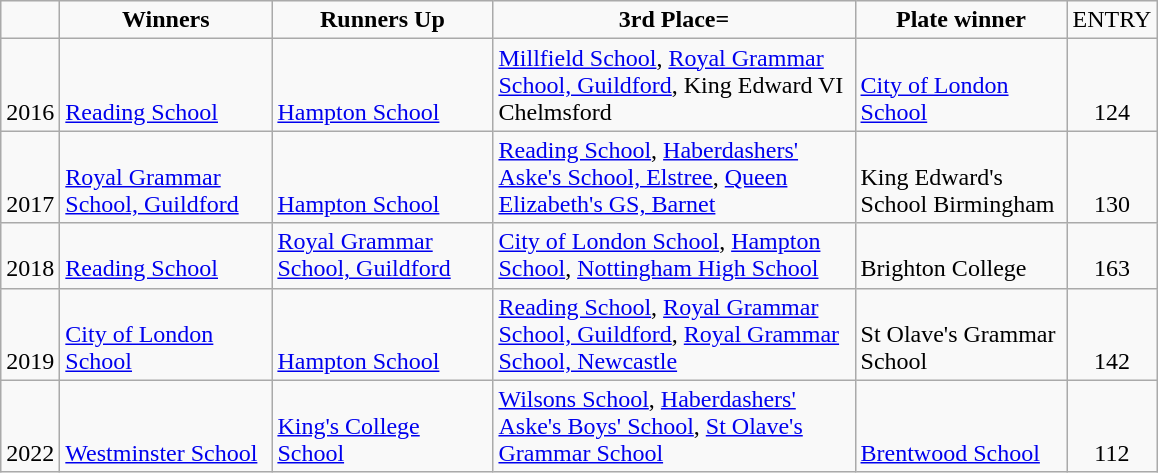<table class="wikitable">
<tr>
<td width="30" Height="15" valign="bottom"></td>
<td style="font-weight:bold" width="134" align="center" valign="bottom">Winners</td>
<td style="font-weight:bold" width="140" align="center" valign="bottom">Runners Up</td>
<td style="font-weight:bold" width="234" align="center" valign="bottom">3rd Place=</td>
<td style="font-weight:bold" width="134" align="center" valign="bottom">Plate winner</td>
<td width="40.5" align="center" valign="bottom">ENTRY</td>
</tr>
<tr>
<td Height="15" valign="bottom">2016</td>
<td valign="bottom"><a href='#'>Reading School</a></td>
<td valign="bottom"><a href='#'>Hampton School</a></td>
<td valign="bottom"><a href='#'>Millfield School</a>, <a href='#'>Royal Grammar School, Guildford</a>, King Edward VI Chelmsford</td>
<td valign="bottom"><a href='#'>City of London School</a></td>
<td align="center" valign="bottom">124</td>
</tr>
<tr>
<td Height="15" valign="bottom">2017</td>
<td valign="bottom"><a href='#'>Royal Grammar School, Guildford</a></td>
<td valign="bottom"><a href='#'>Hampton School</a></td>
<td valign="bottom"><a href='#'>Reading School</a>, <a href='#'>Haberdashers' Aske's School, Elstree</a>, <a href='#'>Queen Elizabeth's GS, Barnet</a></td>
<td valign="bottom">King Edward's School Birmingham</td>
<td align="center" valign="bottom">130</td>
</tr>
<tr>
<td Height="15" valign="bottom">2018</td>
<td valign="bottom"><a href='#'>Reading School</a></td>
<td valign="bottom"><a href='#'>Royal Grammar School, Guildford</a></td>
<td valign="bottom"><a href='#'>City of London School</a>, <a href='#'>Hampton School</a>, <a href='#'>Nottingham High School</a></td>
<td valign="bottom">Brighton College</td>
<td align="center" valign="bottom">163</td>
</tr>
<tr>
<td Height="15" valign="bottom">2019</td>
<td valign="bottom"><a href='#'>City of London School</a></td>
<td valign="bottom"><a href='#'>Hampton School</a></td>
<td valign="bottom"><a href='#'>Reading School</a>, <a href='#'>Royal Grammar School, Guildford</a>, <a href='#'>Royal Grammar School, Newcastle</a></td>
<td valign="bottom">St Olave's Grammar School</td>
<td align="center" valign="bottom">142</td>
</tr>
<tr>
<td Height="15" valign="bottom">2022</td>
<td valign="bottom"><a href='#'>Westminster School</a></td>
<td valign="bottom"><a href='#'>King's College School</a></td>
<td valign="bottom"><a href='#'>Wilsons School</a>, <a href='#'>Haberdashers' Aske's Boys' School</a>, <a href='#'>St Olave's Grammar School</a></td>
<td valign="bottom"><a href='#'>Brentwood School</a></td>
<td align="center" valign="bottom">112</td>
</tr>
</table>
